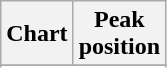<table class="wikitable plainrowheaders">
<tr>
<th>Chart</th>
<th>Peak<br>position</th>
</tr>
<tr>
</tr>
<tr>
</tr>
<tr>
</tr>
<tr>
</tr>
<tr>
</tr>
<tr>
</tr>
<tr>
</tr>
</table>
